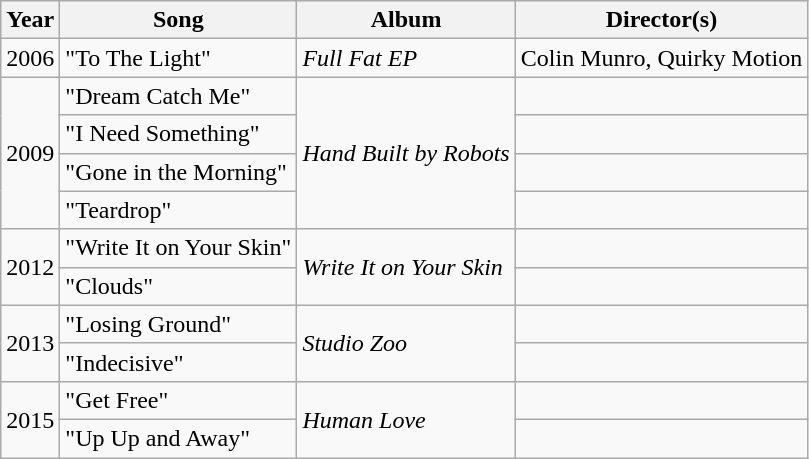<table class="wikitable">
<tr>
<th>Year</th>
<th>Song</th>
<th>Album</th>
<th>Director(s)</th>
</tr>
<tr>
<td>2006</td>
<td>"To The Light"</td>
<td><em>Full Fat EP</em></td>
<td>Colin Munro, Quirky Motion</td>
</tr>
<tr>
<td rowspan=4>2009</td>
<td>"Dream Catch Me"</td>
<td rowspan=4><em>Hand Built by Robots</em></td>
<td></td>
</tr>
<tr>
<td>"I Need Something"</td>
<td></td>
</tr>
<tr>
<td>"Gone in the Morning"</td>
<td></td>
</tr>
<tr>
<td>"Teardrop"</td>
<td></td>
</tr>
<tr>
<td rowspan=2>2012</td>
<td>"Write It on Your Skin"</td>
<td rowspan=2><em>Write It on Your Skin</em></td>
<td></td>
</tr>
<tr>
<td>"Clouds"</td>
<td></td>
</tr>
<tr>
<td rowspan=2>2013</td>
<td>"Losing Ground"</td>
<td rowspan=2><em>Studio Zoo</em></td>
<td></td>
</tr>
<tr>
<td>"Indecisive"</td>
<td></td>
</tr>
<tr>
<td rowspan=2>2015</td>
<td>"Get Free"</td>
<td rowspan=2><em>Human Love</em></td>
<td></td>
</tr>
<tr>
<td>"Up Up and Away"</td>
<td></td>
</tr>
</table>
